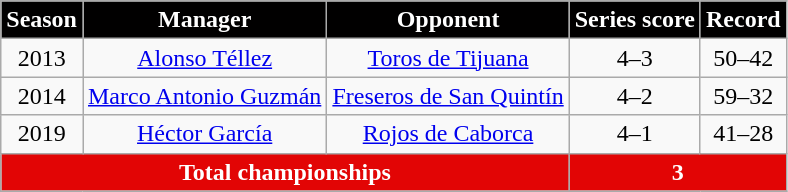<table class="wikitable plainrowheaders sortable" style="text-align:center;">
<tr>
<th scope="col" style="background-color:#010000; color:#FFFFFF;">Season</th>
<th scope="col" style="background-color:#010000; color:#FFFFFF;">Manager</th>
<th scope="col" style="background-color:#010000; color:#FFFFFF;">Opponent</th>
<th scope="col" style="background-color:#010000; color:#FFFFFF;">Series score</th>
<th scope="col" style="background-color:#010000; color:#FFFFFF;">Record</th>
</tr>
<tr>
<td>2013</td>
<td><a href='#'>Alonso Téllez</a></td>
<td><a href='#'>Toros de Tijuana</a></td>
<td>4–3</td>
<td>50–42</td>
</tr>
<tr>
<td>2014</td>
<td><a href='#'>Marco Antonio Guzmán</a></td>
<td><a href='#'>Freseros de San Quintín</a></td>
<td>4–2</td>
<td>59–32</td>
</tr>
<tr>
<td>2019</td>
<td><a href='#'>Héctor García</a></td>
<td><a href='#'>Rojos de Caborca</a></td>
<td>4–1</td>
<td>41–28</td>
</tr>
<tr style="text-align:center; background-color:#E20505; color:#FFFFFF;">
<td colspan="3"><strong>Total championships</strong></td>
<td colspan="2"><strong>3</strong></td>
</tr>
</table>
